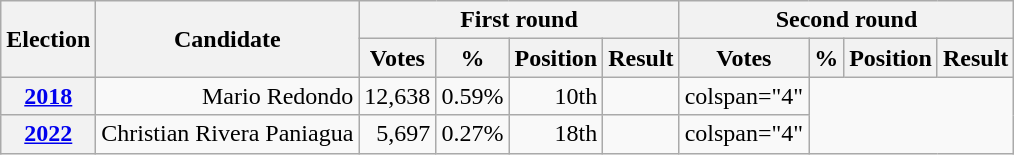<table class=wikitable style="text-align: right;">
<tr>
<th rowspan=2>Election</th>
<th rowspan=2>Candidate</th>
<th colspan=4>First round</th>
<th colspan=4>Second round</th>
</tr>
<tr>
<th>Votes</th>
<th>%</th>
<th>Position</th>
<th>Result</th>
<th>Votes</th>
<th>%</th>
<th>Position</th>
<th>Result</th>
</tr>
<tr>
<th><a href='#'>2018</a></th>
<td>Mario Redondo</td>
<td>12,638</td>
<td>0.59%</td>
<td>10th</td>
<td></td>
<td>colspan="4" </td>
</tr>
<tr>
<th><a href='#'>2022</a></th>
<td>Christian Rivera Paniagua</td>
<td>5,697</td>
<td>0.27%</td>
<td> 18th</td>
<td></td>
<td>colspan="4" </td>
</tr>
</table>
